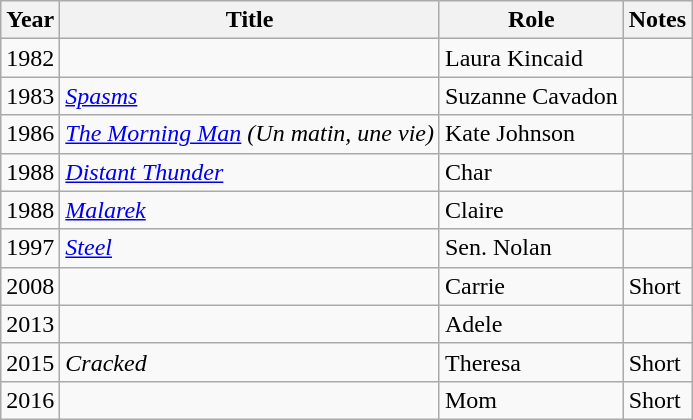<table class="wikitable sortable">
<tr>
<th>Year</th>
<th>Title</th>
<th>Role</th>
<th class="unsortable">Notes</th>
</tr>
<tr>
<td>1982</td>
<td><em></em></td>
<td>Laura Kincaid</td>
<td></td>
</tr>
<tr>
<td>1983</td>
<td><em><a href='#'>Spasms</a></em></td>
<td>Suzanne Cavadon</td>
<td></td>
</tr>
<tr>
<td>1986</td>
<td data-sort-value="Morning Man, The"><em><a href='#'>The Morning Man</a> (Un matin, une vie)</em></td>
<td>Kate Johnson</td>
<td></td>
</tr>
<tr>
<td>1988</td>
<td><em><a href='#'>Distant Thunder</a></em></td>
<td>Char</td>
<td></td>
</tr>
<tr>
<td>1988</td>
<td><em><a href='#'>Malarek</a></em></td>
<td>Claire</td>
<td></td>
</tr>
<tr>
<td>1997</td>
<td><em><a href='#'>Steel</a></em></td>
<td>Sen. Nolan</td>
<td></td>
</tr>
<tr>
<td>2008</td>
<td><em></em></td>
<td>Carrie</td>
<td>Short</td>
</tr>
<tr>
<td>2013</td>
<td><em></em></td>
<td>Adele</td>
<td></td>
</tr>
<tr>
<td>2015</td>
<td><em>Cracked</em></td>
<td>Theresa</td>
<td>Short</td>
</tr>
<tr>
<td>2016</td>
<td><em></em></td>
<td>Mom</td>
<td>Short</td>
</tr>
</table>
